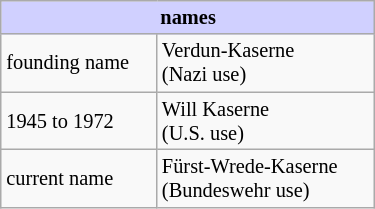<table class="wikitable" align="right" style=" margin-top: 0; font-size:85%; width: 250px;">
<tr>
<th colspan="2" style="text-align: center; background: #d0d0ff;">names</th>
</tr>
<tr>
<td>founding name</td>
<td>Verdun-Kaserne<br>(Nazi use)</td>
</tr>
<tr>
<td>1945 to 1972</td>
<td>Will Kaserne<br>(U.S. use)</td>
</tr>
<tr>
<td>current name</td>
<td>Fürst-Wrede-Kaserne<br>(Bundeswehr use)</td>
</tr>
</table>
